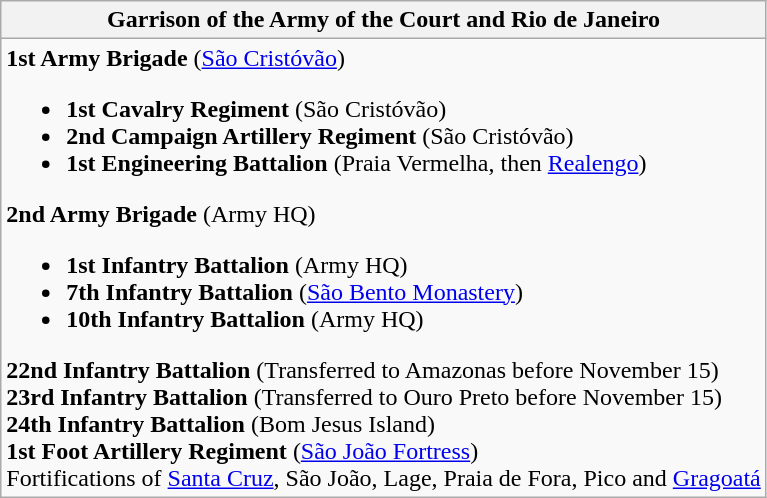<table class="wikitable mw-collapsible mw-collapsed">
<tr>
<th><strong>Garrison of the Army of the Court and Rio de Janeiro</strong></th>
</tr>
<tr>
<td><strong>1st Army Brigade</strong> (<a href='#'>São Cristóvão</a>)<br><ul><li><strong>1st Cavalry Regiment</strong> (São Cristóvão)</li><li><strong>2nd Campaign Artillery Regiment</strong> (São Cristóvão)</li><li><strong>1st Engineering Battalion</strong> (Praia Vermelha, then <a href='#'>Realengo</a>)</li></ul><strong>2nd Army Brigade</strong> (Army HQ)<ul><li><strong>1st Infantry Battalion</strong> (Army HQ)</li><li><strong>7th Infantry Battalion</strong> (<a href='#'>São Bento Monastery</a>)</li><li><strong>10th Infantry Battalion</strong> (Army HQ)</li></ul><strong>22nd Infantry Battalion</strong> (Transferred to Amazonas before November 15)<br><strong>23rd Infantry Battalion</strong> (Transferred to Ouro Preto before November 15)<br><strong>24th Infantry Battalion</strong> (Bom Jesus Island)<br><strong>1st Foot Artillery Regiment</strong> (<a href='#'>São João Fortress</a>)<br>Fortifications of <a href='#'>Santa Cruz</a>, São João, Lage, Praia de Fora, Pico and <a href='#'>Gragoatá</a></td>
</tr>
</table>
